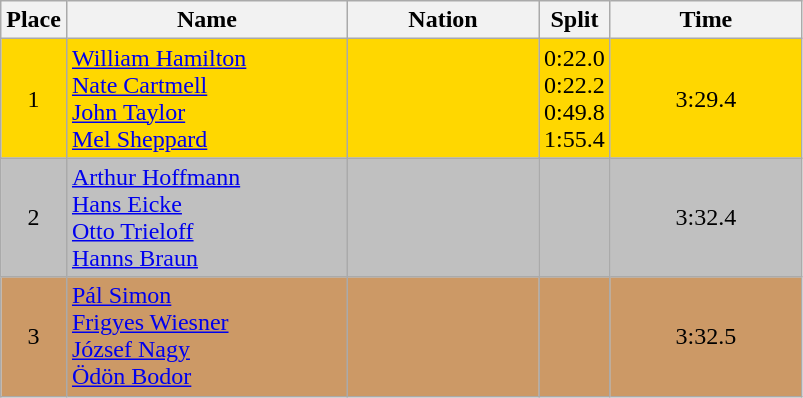<table class=wikitable>
<tr>
<th width=20>Place</th>
<th width=180>Name</th>
<th width=120>Nation</th>
<th>Split</th>
<th width=120>Time</th>
</tr>
<tr bgcolor=gold>
<td align=center>1</td>
<td><a href='#'>William Hamilton</a> <br> <a href='#'>Nate Cartmell</a> <br> <a href='#'>John Taylor</a> <br> <a href='#'>Mel Sheppard</a></td>
<td></td>
<td>0:22.0 <br> 0:22.2 <br> 0:49.8 <br> 1:55.4</td>
<td align=center>3:29.4</td>
</tr>
<tr bgcolor=silver>
<td align=center>2</td>
<td><a href='#'>Arthur Hoffmann</a> <br> <a href='#'>Hans Eicke</a> <br> <a href='#'>Otto Trieloff</a> <br> <a href='#'>Hanns Braun</a></td>
<td></td>
<td></td>
<td align=center>3:32.4</td>
</tr>
<tr bgcolor=cc9966>
<td align=center>3</td>
<td><a href='#'>Pál Simon</a> <br> <a href='#'>Frigyes Wiesner</a> <br> <a href='#'>József Nagy</a> <br> <a href='#'>Ödön Bodor</a></td>
<td></td>
<td></td>
<td align=center>3:32.5</td>
</tr>
</table>
